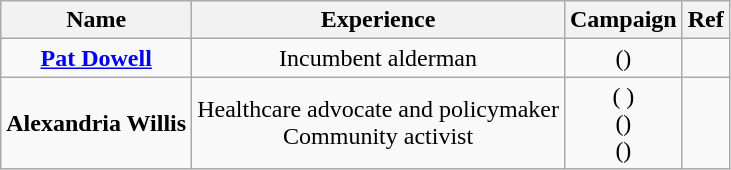<table class="wikitable" style="text-align:center">
<tr>
<th>Name</th>
<th>Experience</th>
<th>Campaign</th>
<th>Ref</th>
</tr>
<tr>
<td><strong><a href='#'>Pat Dowell</a></strong></td>
<td>Incumbent alderman</td>
<td>()</td>
<td></td>
</tr>
<tr>
<td><strong>Alexandria Willis</strong></td>
<td>Healthcare advocate and policymaker<br>Community activist</td>
<td>( )<br>()<br>()</td>
<td></td>
</tr>
</table>
